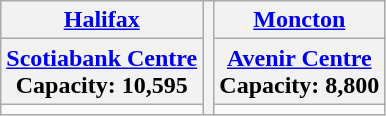<table class="wikitable" style="text-align:center;">
<tr>
<th><a href='#'>Halifax</a></th>
<th rowspan=3 colspan=2></th>
<th><a href='#'>Moncton</a></th>
</tr>
<tr>
<th><a href='#'>Scotiabank Centre</a><br>Capacity: 10,595</th>
<th><a href='#'>Avenir Centre</a><br>Capacity: 8,800</th>
</tr>
<tr>
<td></td>
<td></td>
</tr>
</table>
